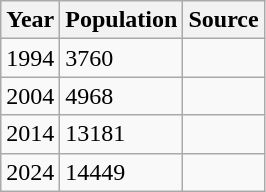<table class="wikitable">
<tr>
<th>Year</th>
<th>Population</th>
<th>Source</th>
</tr>
<tr>
<td>1994</td>
<td>3760</td>
<td></td>
</tr>
<tr>
<td>2004</td>
<td>4968</td>
<td></td>
</tr>
<tr>
<td>2014</td>
<td>13181</td>
<td></td>
</tr>
<tr>
<td>2024</td>
<td>14449</td>
<td></td>
</tr>
</table>
